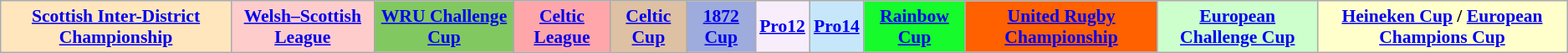<table class="wikitable" style="font-size:90%">
<tr>
<td style="text-align:center; background:#FFE6BD;"><strong><a href='#'>Scottish Inter-District Championship</a></strong></td>
<td style="text-align:center; background:#FCC;"><strong><a href='#'>Welsh–Scottish League</a></strong></td>
<td style="text-align:center; background:#82C860;"><strong><a href='#'>WRU Challenge Cup</a></strong></td>
<td style="text-align:center; background:#FFA6AA;"><strong><a href='#'>Celtic League</a></strong></td>
<td style="text-align:center; background:#DEC0A2;"><strong><a href='#'>Celtic Cup</a></strong></td>
<td style="text-align:center; background:#9DABDD;"><strong><a href='#'>1872 Cup</a></strong></td>
<td style="text-align:center; background:#F8EDFA;"><strong><a href='#'>Pro12</a></strong></td>
<td style="text-align:center; background:#C6E7FA;"><strong><a href='#'>Pro14</a></strong></td>
<td style="text-align:center; background:#16FB2B;"><strong><a href='#'>Rainbow Cup</a></strong></td>
<td style="text-align:center; background:#FF6000;"><strong><a href='#'>United Rugby Championship</a></strong></td>
<td style="text-align:center; background:#ccffcc;"><strong><a href='#'>European Challenge Cup</a></strong></td>
<td style="text-align:center; background:#ffffcc;"><strong><a href='#'>Heineken Cup</a> / <a href='#'>European Champions Cup</a></strong></td>
</tr>
</table>
